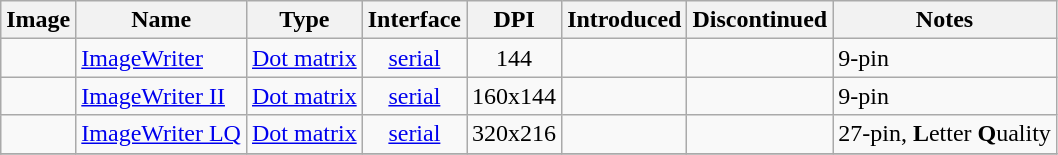<table class="wikitable sortable">
<tr>
<th class=unsortable>Image</th>
<th class=unsortable>Name</th>
<th class=unsortable>Type</th>
<th class=unsortable>Interface</th>
<th>DPI</th>
<th>Introduced</th>
<th>Discontinued</th>
<th class=unsortable>Notes</th>
</tr>
<tr>
<td></td>
<td><a href='#'>ImageWriter</a></td>
<td><a href='#'>Dot matrix</a></td>
<td align=center><a href='#'>serial</a></td>
<td align=center>144</td>
<td align=center></td>
<td align=center></td>
<td>9-pin</td>
</tr>
<tr>
<td></td>
<td><a href='#'>ImageWriter II</a></td>
<td><a href='#'>Dot matrix</a></td>
<td align=center><a href='#'>serial</a></td>
<td align=center>160x144</td>
<td align=center></td>
<td align=center></td>
<td>9-pin</td>
</tr>
<tr>
<td></td>
<td><a href='#'>ImageWriter LQ</a></td>
<td><a href='#'>Dot matrix</a></td>
<td align=center><a href='#'>serial</a></td>
<td align=center>320x216</td>
<td align=center></td>
<td align=center></td>
<td>27-pin, <strong>L</strong>etter <strong>Q</strong>uality</td>
</tr>
<tr>
</tr>
</table>
